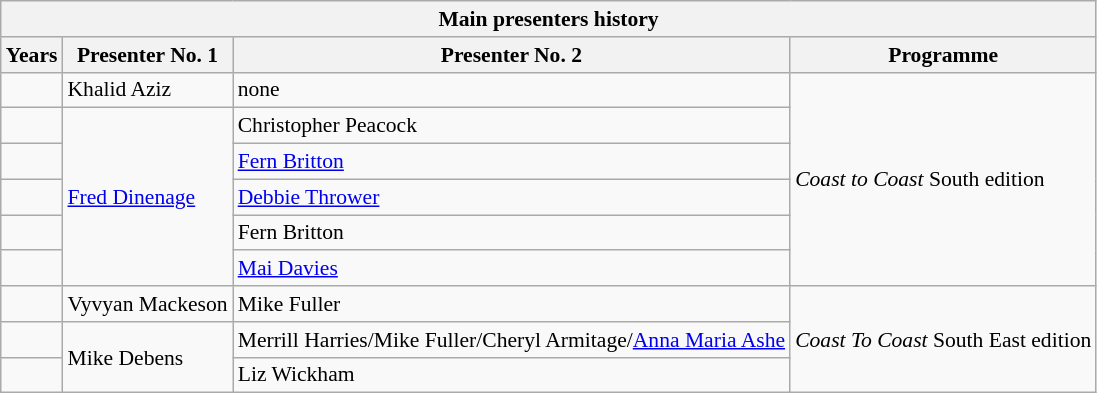<table class="wikitable collapsible collapsed" style="font-size:90%;">
<tr>
<th colspan=5>Main presenters history</th>
</tr>
<tr>
<th>Years</th>
<th>Presenter No. 1</th>
<th>Presenter No. 2</th>
<th>Programme</th>
</tr>
<tr>
<td></td>
<td>Khalid Aziz</td>
<td>none</td>
<td rowspan=6><em>Coast to Coast</em> South edition</td>
</tr>
<tr>
<td></td>
<td rowspan=5><a href='#'>Fred Dinenage</a></td>
<td>Christopher Peacock</td>
</tr>
<tr>
<td></td>
<td><a href='#'>Fern Britton</a></td>
</tr>
<tr>
<td></td>
<td><a href='#'>Debbie Thrower</a></td>
</tr>
<tr>
<td></td>
<td>Fern Britton</td>
</tr>
<tr>
<td></td>
<td><a href='#'>Mai Davies</a></td>
</tr>
<tr>
<td></td>
<td>Vyvyan Mackeson</td>
<td>Mike Fuller</td>
<td rowspan=3><em>Coast To Coast</em> South East edition</td>
</tr>
<tr>
<td></td>
<td rowspan=2>Mike Debens</td>
<td>Merrill Harries/Mike Fuller/Cheryl Armitage/<a href='#'>Anna Maria Ashe</a></td>
</tr>
<tr>
<td></td>
<td>Liz Wickham</td>
</tr>
</table>
